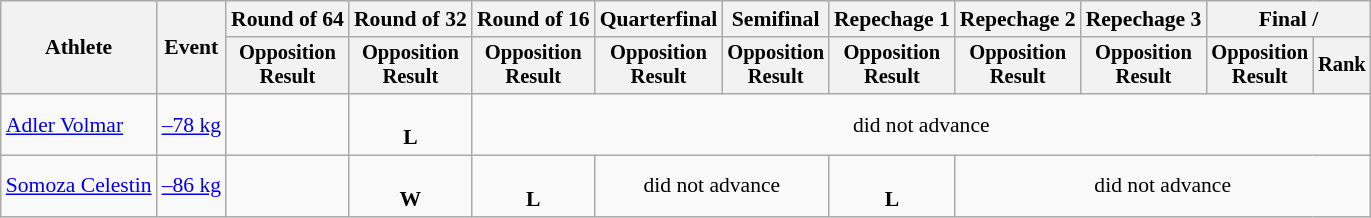<table class=wikitable style=font-size:90%;text-align:center>
<tr>
<th rowspan=2>Athlete</th>
<th rowspan=2>Event</th>
<th>Round of 64</th>
<th>Round of 32</th>
<th>Round of 16</th>
<th>Quarterfinal</th>
<th>Semifinal</th>
<th>Repechage 1</th>
<th>Repechage 2</th>
<th>Repechage 3</th>
<th colspan=2>Final / </th>
</tr>
<tr style=font-size:95%>
<th>Opposition<br>Result</th>
<th>Opposition<br>Result</th>
<th>Opposition<br>Result</th>
<th>Opposition<br>Result</th>
<th>Opposition<br>Result</th>
<th>Opposition<br>Result</th>
<th>Opposition<br>Result</th>
<th>Opposition<br>Result</th>
<th>Opposition<br>Result</th>
<th>Rank</th>
</tr>
<tr>
<td align=left><a href='#'>Adler Volmar</a></td>
<td align=left><a href='#'>–78 kg</a></td>
<td></td>
<td><br><strong>L</strong></td>
<td colspan=8>did not advance</td>
</tr>
<tr>
<td align=left><a href='#'>Somoza Celestin</a></td>
<td align=left><a href='#'>–86 kg</a></td>
<td></td>
<td><br><strong>W</strong></td>
<td><br><strong>L</strong></td>
<td colspan=2>did not advance</td>
<td><br><strong>L</strong></td>
<td colspan=4>did not advance</td>
</tr>
</table>
